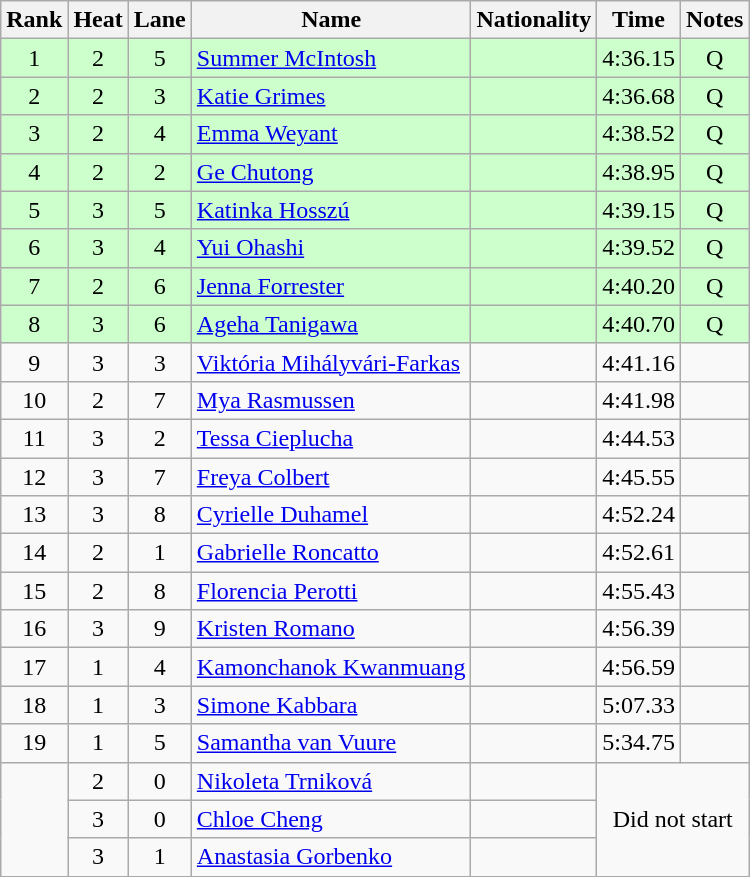<table class="wikitable sortable" style="text-align:center">
<tr>
<th>Rank</th>
<th>Heat</th>
<th>Lane</th>
<th>Name</th>
<th>Nationality</th>
<th>Time</th>
<th>Notes</th>
</tr>
<tr bgcolor=ccffcc>
<td>1</td>
<td>2</td>
<td>5</td>
<td align=left><a href='#'>Summer McIntosh</a></td>
<td align=left></td>
<td>4:36.15</td>
<td>Q</td>
</tr>
<tr bgcolor=ccffcc>
<td>2</td>
<td>2</td>
<td>3</td>
<td align=left><a href='#'>Katie Grimes</a></td>
<td align=left></td>
<td>4:36.68</td>
<td>Q</td>
</tr>
<tr bgcolor=ccffcc>
<td>3</td>
<td>2</td>
<td>4</td>
<td align=left><a href='#'>Emma Weyant</a></td>
<td align=left></td>
<td>4:38.52</td>
<td>Q</td>
</tr>
<tr bgcolor=ccffcc>
<td>4</td>
<td>2</td>
<td>2</td>
<td align=left><a href='#'>Ge Chutong</a></td>
<td align=left></td>
<td>4:38.95</td>
<td>Q</td>
</tr>
<tr bgcolor=ccffcc>
<td>5</td>
<td>3</td>
<td>5</td>
<td align=left><a href='#'>Katinka Hosszú</a></td>
<td align=left></td>
<td>4:39.15</td>
<td>Q</td>
</tr>
<tr bgcolor=ccffcc>
<td>6</td>
<td>3</td>
<td>4</td>
<td align=left><a href='#'>Yui Ohashi</a></td>
<td align=left></td>
<td>4:39.52</td>
<td>Q</td>
</tr>
<tr bgcolor=ccffcc>
<td>7</td>
<td>2</td>
<td>6</td>
<td align=left><a href='#'>Jenna Forrester</a></td>
<td align=left></td>
<td>4:40.20</td>
<td>Q</td>
</tr>
<tr bgcolor=ccffcc>
<td>8</td>
<td>3</td>
<td>6</td>
<td align=left><a href='#'>Ageha Tanigawa</a></td>
<td align=left></td>
<td>4:40.70</td>
<td>Q</td>
</tr>
<tr>
<td>9</td>
<td>3</td>
<td>3</td>
<td align=left><a href='#'>Viktória Mihályvári-Farkas</a></td>
<td align=left></td>
<td>4:41.16</td>
<td></td>
</tr>
<tr>
<td>10</td>
<td>2</td>
<td>7</td>
<td align=left><a href='#'>Mya Rasmussen</a></td>
<td align=left></td>
<td>4:41.98</td>
<td></td>
</tr>
<tr>
<td>11</td>
<td>3</td>
<td>2</td>
<td align=left><a href='#'>Tessa Cieplucha</a></td>
<td align=left></td>
<td>4:44.53</td>
<td></td>
</tr>
<tr>
<td>12</td>
<td>3</td>
<td>7</td>
<td align=left><a href='#'>Freya Colbert</a></td>
<td align=left></td>
<td>4:45.55</td>
<td></td>
</tr>
<tr>
<td>13</td>
<td>3</td>
<td>8</td>
<td align=left><a href='#'>Cyrielle Duhamel</a></td>
<td align=left></td>
<td>4:52.24</td>
<td></td>
</tr>
<tr>
<td>14</td>
<td>2</td>
<td>1</td>
<td align=left><a href='#'>Gabrielle Roncatto</a></td>
<td align=left></td>
<td>4:52.61</td>
<td></td>
</tr>
<tr>
<td>15</td>
<td>2</td>
<td>8</td>
<td align=left><a href='#'>Florencia Perotti</a></td>
<td align=left></td>
<td>4:55.43</td>
<td></td>
</tr>
<tr>
<td>16</td>
<td>3</td>
<td>9</td>
<td align=left><a href='#'>Kristen Romano</a></td>
<td align=left></td>
<td>4:56.39</td>
<td></td>
</tr>
<tr>
<td>17</td>
<td>1</td>
<td>4</td>
<td align=left><a href='#'>Kamonchanok Kwanmuang</a></td>
<td align=left></td>
<td>4:56.59</td>
<td></td>
</tr>
<tr>
<td>18</td>
<td>1</td>
<td>3</td>
<td align=left><a href='#'>Simone Kabbara</a></td>
<td align=left></td>
<td>5:07.33</td>
<td></td>
</tr>
<tr>
<td>19</td>
<td>1</td>
<td>5</td>
<td align=left><a href='#'>Samantha van Vuure</a></td>
<td align=left></td>
<td>5:34.75</td>
<td></td>
</tr>
<tr>
<td rowspan=3></td>
<td>2</td>
<td>0</td>
<td align=left><a href='#'>Nikoleta Trniková</a></td>
<td align=left></td>
<td colspan=2 rowspan=3>Did not start</td>
</tr>
<tr>
<td>3</td>
<td>0</td>
<td align=left><a href='#'>Chloe Cheng</a></td>
<td align=left></td>
</tr>
<tr>
<td>3</td>
<td>1</td>
<td align=left><a href='#'>Anastasia Gorbenko</a></td>
<td align=left></td>
</tr>
</table>
